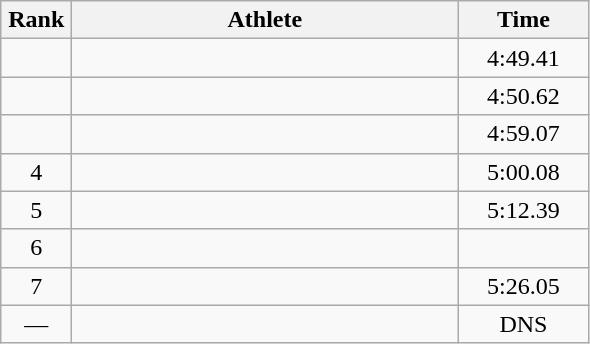<table class=wikitable style="text-align:center">
<tr>
<th width=40>Rank</th>
<th width=250>Athlete</th>
<th width=80>Time</th>
</tr>
<tr>
<td></td>
<td align=left></td>
<td>4:49.41</td>
</tr>
<tr>
<td></td>
<td align=left></td>
<td>4:50.62</td>
</tr>
<tr>
<td></td>
<td align=left></td>
<td>4:59.07</td>
</tr>
<tr>
<td>4</td>
<td align=left></td>
<td>5:00.08</td>
</tr>
<tr>
<td>5</td>
<td align=left></td>
<td>5:12.39</td>
</tr>
<tr>
<td>6</td>
<td align=left></td>
<td></td>
</tr>
<tr>
<td>7</td>
<td align=left></td>
<td>5:26.05</td>
</tr>
<tr>
<td>—</td>
<td align=left></td>
<td>DNS</td>
</tr>
</table>
